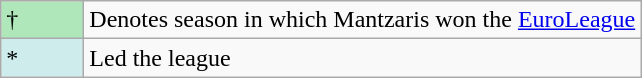<table class="wikitable">
<tr>
<td style="background:#AFE6BA; width:3em;">†</td>
<td>Denotes season in which Mantzaris won the <a href='#'>EuroLeague</a></td>
</tr>
<tr>
<td style="background:#CFECEC; width:1em">*</td>
<td>Led the league</td>
</tr>
</table>
